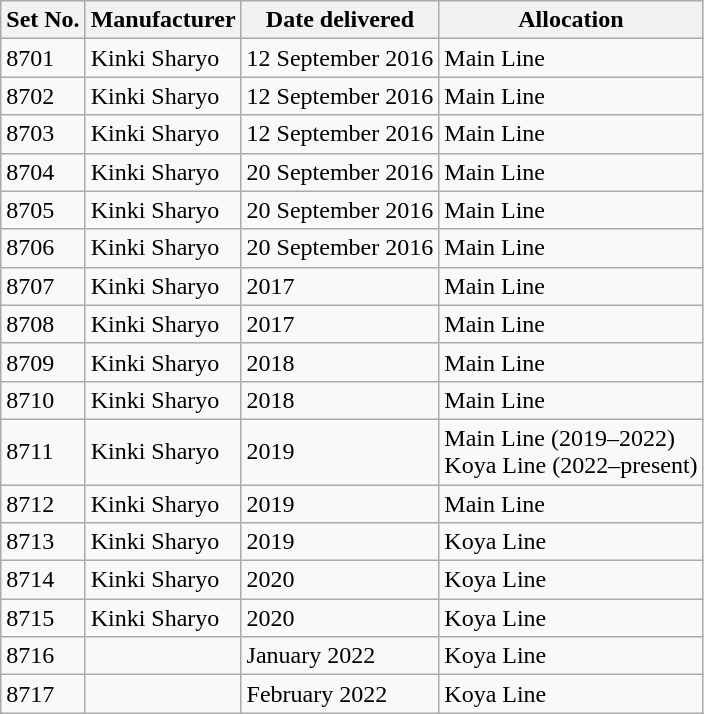<table class="wikitable">
<tr>
<th>Set No.</th>
<th>Manufacturer</th>
<th>Date delivered</th>
<th>Allocation</th>
</tr>
<tr>
<td>8701</td>
<td>Kinki Sharyo</td>
<td>12 September 2016</td>
<td> Main Line</td>
</tr>
<tr>
<td>8702</td>
<td>Kinki Sharyo</td>
<td>12 September 2016</td>
<td> Main Line</td>
</tr>
<tr>
<td>8703</td>
<td>Kinki Sharyo</td>
<td>12 September 2016</td>
<td> Main Line</td>
</tr>
<tr>
<td>8704</td>
<td>Kinki Sharyo</td>
<td>20 September 2016</td>
<td> Main Line</td>
</tr>
<tr>
<td>8705</td>
<td>Kinki Sharyo</td>
<td>20 September 2016</td>
<td> Main Line</td>
</tr>
<tr>
<td>8706</td>
<td>Kinki Sharyo</td>
<td>20 September 2016</td>
<td> Main Line</td>
</tr>
<tr>
<td>8707</td>
<td>Kinki Sharyo</td>
<td>2017</td>
<td> Main Line</td>
</tr>
<tr>
<td>8708</td>
<td>Kinki Sharyo</td>
<td>2017</td>
<td> Main Line</td>
</tr>
<tr>
<td>8709</td>
<td>Kinki Sharyo</td>
<td>2018</td>
<td> Main Line</td>
</tr>
<tr>
<td>8710</td>
<td>Kinki Sharyo</td>
<td>2018</td>
<td> Main Line</td>
</tr>
<tr>
<td>8711</td>
<td>Kinki Sharyo</td>
<td>2019</td>
<td> Main Line (2019–2022)<br> Koya Line (2022–present)</td>
</tr>
<tr>
<td>8712</td>
<td>Kinki Sharyo</td>
<td>2019</td>
<td> Main Line</td>
</tr>
<tr>
<td>8713</td>
<td>Kinki Sharyo</td>
<td>2019</td>
<td> Koya Line</td>
</tr>
<tr>
<td>8714</td>
<td>Kinki Sharyo</td>
<td>2020</td>
<td> Koya Line</td>
</tr>
<tr>
<td>8715</td>
<td>Kinki Sharyo</td>
<td>2020</td>
<td> Koya Line</td>
</tr>
<tr>
<td>8716</td>
<td></td>
<td>January 2022</td>
<td> Koya Line</td>
</tr>
<tr>
<td>8717</td>
<td></td>
<td>February 2022</td>
<td> Koya Line</td>
</tr>
</table>
